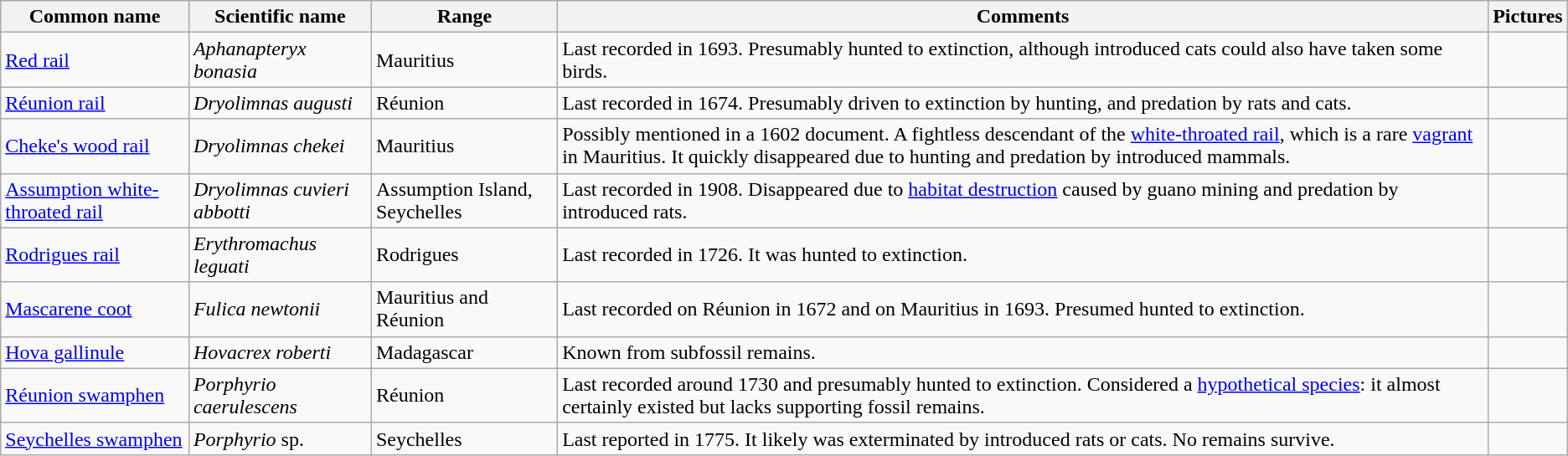<table class="wikitable sortable">
<tr>
<th>Common name</th>
<th>Scientific name</th>
<th>Range</th>
<th class="unsortable">Comments</th>
<th class="unsortable">Pictures</th>
</tr>
<tr>
<td><a href='#'>Red rail</a></td>
<td><em>Aphanapteryx bonasia</em></td>
<td>Mauritius</td>
<td>Last recorded in 1693. Presumably hunted to extinction, although introduced cats could also have taken some birds.</td>
<td></td>
</tr>
<tr>
<td><a href='#'>Réunion rail</a></td>
<td><em>Dryolimnas augusti</em></td>
<td>Réunion</td>
<td>Last recorded in 1674. Presumably driven to extinction by hunting, and predation by rats and cats.</td>
<td></td>
</tr>
<tr>
<td><a href='#'>Cheke's wood rail</a></td>
<td><em>Dryolimnas chekei</em></td>
<td>Mauritius</td>
<td>Possibly mentioned in a 1602 document. A fightless descendant of the <a href='#'>white-throated rail</a>, which is a rare <a href='#'>vagrant</a> in Mauritius. It quickly disappeared due to hunting and predation by introduced mammals.</td>
<td></td>
</tr>
<tr>
<td><a href='#'>Assumption white-throated rail</a></td>
<td><em>Dryolimnas cuvieri abbotti</em></td>
<td>Assumption Island, Seychelles</td>
<td>Last recorded in 1908. Disappeared due to <a href='#'>habitat destruction</a> caused by guano mining and predation by introduced rats.</td>
</tr>
<tr>
<td><a href='#'>Rodrigues rail</a></td>
<td><em>Erythromachus leguati</em></td>
<td>Rodrigues</td>
<td>Last recorded in 1726. It was hunted to extinction.</td>
<td></td>
</tr>
<tr>
<td><a href='#'>Mascarene coot</a></td>
<td><em>Fulica newtonii</em></td>
<td>Mauritius and Réunion</td>
<td>Last recorded on Réunion in 1672 and on Mauritius in 1693. Presumed hunted to extinction.</td>
<td></td>
</tr>
<tr>
<td><a href='#'>Hova gallinule</a></td>
<td><em>Hovacrex roberti</em></td>
<td>Madagascar</td>
<td>Known from subfossil remains.</td>
<td></td>
</tr>
<tr>
<td><a href='#'>Réunion swamphen</a></td>
<td><em>Porphyrio caerulescens</em></td>
<td>Réunion</td>
<td>Last recorded around 1730 and presumably hunted to extinction. Considered a <a href='#'>hypothetical species</a>: it almost certainly existed but lacks supporting fossil remains.</td>
<td></td>
</tr>
<tr>
<td><a href='#'>Seychelles swamphen</a></td>
<td><em>Porphyrio</em> sp.</td>
<td>Seychelles</td>
<td>Last reported in 1775. It likely was exterminated by introduced rats or cats. No remains survive.</td>
<td></td>
</tr>
</table>
